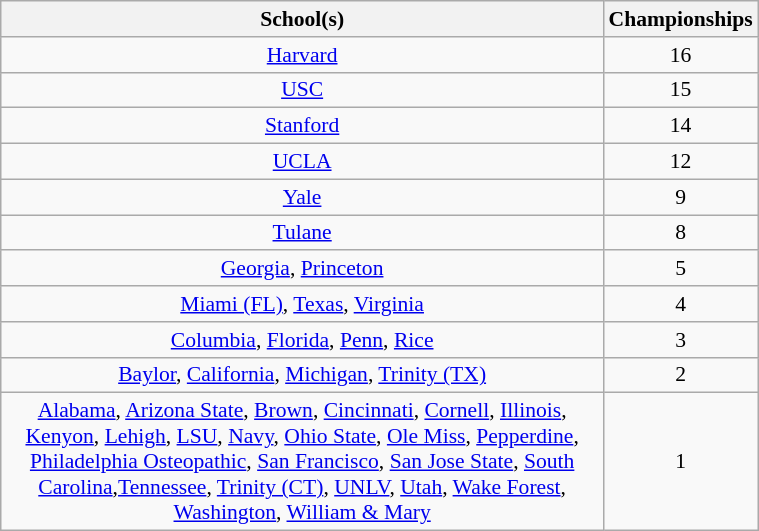<table class="wikitable sortable" style="font-size:90%; width: 40%; text-align: center;">
<tr>
<th>School(s)</th>
<th>Championships</th>
</tr>
<tr>
<td><a href='#'>Harvard</a></td>
<td>16</td>
</tr>
<tr>
<td><a href='#'>USC</a></td>
<td>15</td>
</tr>
<tr>
<td><a href='#'>Stanford</a></td>
<td>14</td>
</tr>
<tr>
<td><a href='#'>UCLA</a></td>
<td>12</td>
</tr>
<tr>
<td><a href='#'>Yale</a></td>
<td>9</td>
</tr>
<tr>
<td><a href='#'>Tulane</a></td>
<td>8</td>
</tr>
<tr>
<td><a href='#'>Georgia</a>, <a href='#'>Princeton</a></td>
<td>5</td>
</tr>
<tr>
<td><a href='#'>Miami (FL)</a>, <a href='#'>Texas</a>, <a href='#'>Virginia</a></td>
<td>4</td>
</tr>
<tr>
<td><a href='#'>Columbia</a>, <a href='#'>Florida</a>, <a href='#'>Penn</a>, <a href='#'>Rice</a></td>
<td>3</td>
</tr>
<tr>
<td><a href='#'>Baylor</a>, <a href='#'>California</a>, <a href='#'>Michigan</a>, <a href='#'>Trinity (TX)</a></td>
<td>2</td>
</tr>
<tr>
<td><a href='#'>Alabama</a>, <a href='#'>Arizona State</a>, <a href='#'>Brown</a>, <a href='#'>Cincinnati</a>, <a href='#'>Cornell</a>, <a href='#'>Illinois</a>, <a href='#'>Kenyon</a>, <a href='#'>Lehigh</a>, <a href='#'>LSU</a>, <a href='#'>Navy</a>, <a href='#'>Ohio State</a>, <a href='#'>Ole Miss</a>, <a href='#'>Pepperdine</a>, <a href='#'>Philadelphia Osteopathic</a>, <a href='#'>San Francisco</a>, <a href='#'>San Jose State</a>, <a href='#'>South Carolina</a>,<a href='#'>Tennessee</a>, <a href='#'>Trinity (CT)</a>, <a href='#'>UNLV</a>, <a href='#'>Utah</a>, <a href='#'>Wake Forest</a>, <a href='#'>Washington</a>, <a href='#'>William & Mary</a></td>
<td>1</td>
</tr>
</table>
